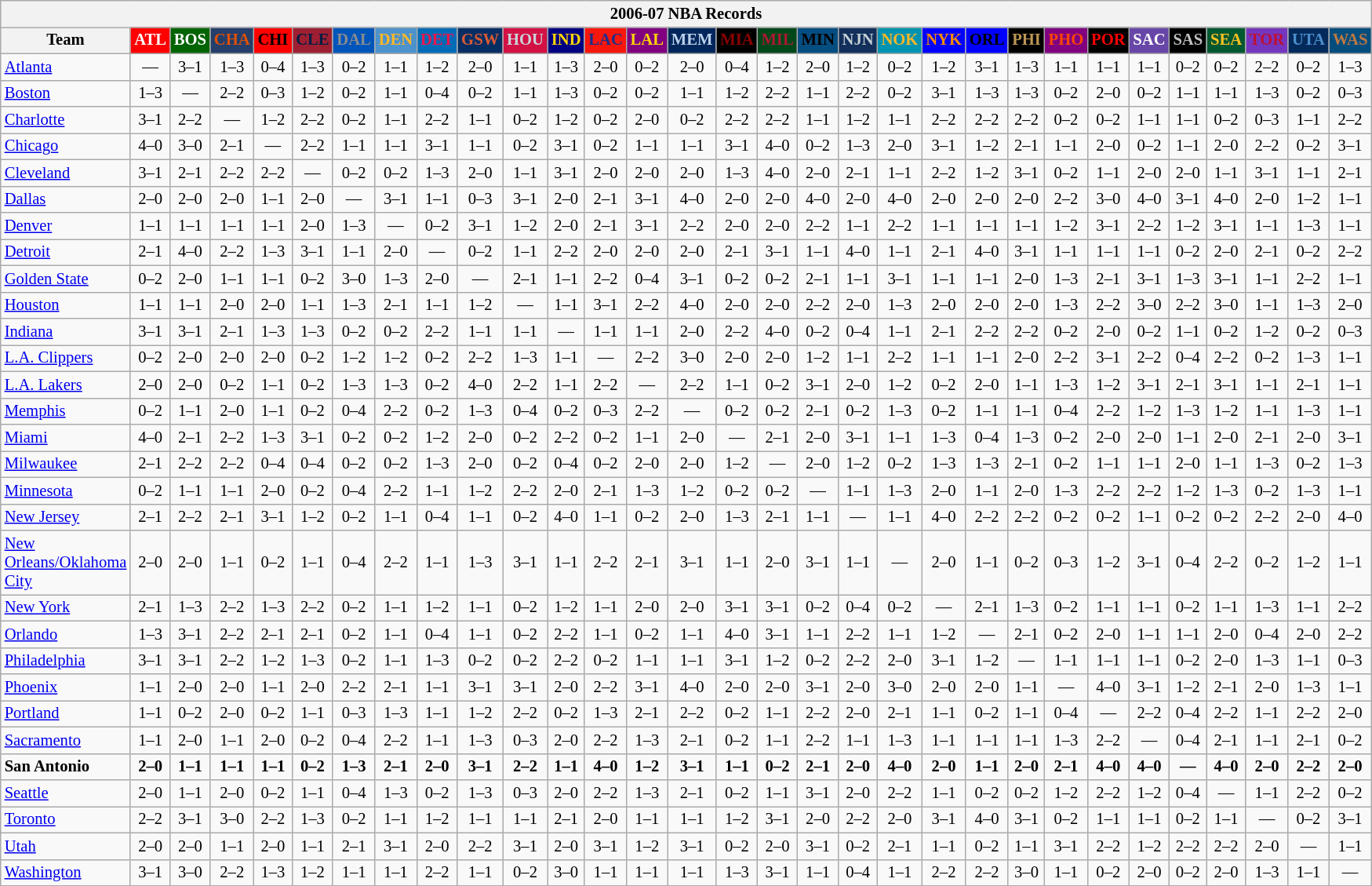<table class="wikitable" style="font-size:86%; text-align:center;">
<tr>
<th colspan=31>2006-07 NBA Records</th>
</tr>
<tr>
<th width=100>Team</th>
<th style="background:#FF0000;color:#FFFFFF;width=35">ATL</th>
<th style="background:#006400;color:#FFFFFF;width=35">BOS</th>
<th style="background:#253E6A;color:#DF5106;width=35">CHA</th>
<th style="background:#FF0000;color:#000000;width=35">CHI</th>
<th style="background:#9F1F32;color:#001D43;width=35">CLE</th>
<th style="background:#0055BA;color:#898D8F;width=35">DAL</th>
<th style="background:#4C92CC;color:#FDB827;width=35">DEN</th>
<th style="background:#006BB7;color:#ED164B;width=35">DET</th>
<th style="background:#072E63;color:#DC5A34;width=35">GSW</th>
<th style="background:#D31145;color:#CBD4D8;width=35">HOU</th>
<th style="background:#000080;color:#FFD700;width=35">IND</th>
<th style="background:#F9160D;color:#1A2E8B;width=35">LAC</th>
<th style="background:#800080;color:#FFD700;width=35">LAL</th>
<th style="background:#00265B;color:#BAD1EB;width=35">MEM</th>
<th style="background:#000000;color:#8B0000;width=35">MIA</th>
<th style="background:#00471B;color:#AC1A2F;width=35">MIL</th>
<th style="background:#044D80;color:#000000;width=35">MIN</th>
<th style="background:#12305B;color:#C4CED4;width=35">NJN</th>
<th style="background:#0093B1;color:#FDB827;width=35">NOK</th>
<th style="background:#0000FF;color:#FF8C00;width=35">NYK</th>
<th style="background:#0000FF;color:#000000;width=35">ORL</th>
<th style="background:#000000;color:#BB9754;width=35">PHI</th>
<th style="background:#800080;color:#FF4500;width=35">PHO</th>
<th style="background:#000000;color:#FF0000;width=35">POR</th>
<th style="background:#6846A8;color:#FFFFFF;width=35">SAC</th>
<th style="background:#000000;color:#C0C0C0;width=35">SAS</th>
<th style="background:#005831;color:#FFC322;width=35">SEA</th>
<th style="background:#7436BF;color:#BE0F34;width=35">TOR</th>
<th style="background:#042A5C;color:#4C8ECC;width=35">UTA</th>
<th style="background:#044D7D;color:#BC7A44;width=35">WAS</th>
</tr>
<tr>
<td style="text-align:left;"><a href='#'>Atlanta</a></td>
<td>—</td>
<td>3–1</td>
<td>1–3</td>
<td>0–4</td>
<td>1–3</td>
<td>0–2</td>
<td>1–1</td>
<td>1–2</td>
<td>2–0</td>
<td>1–1</td>
<td>1–3</td>
<td>2–0</td>
<td>0–2</td>
<td>2–0</td>
<td>0–4</td>
<td>1–2</td>
<td>2–0</td>
<td>1–2</td>
<td>0–2</td>
<td>1–2</td>
<td>3–1</td>
<td>1–3</td>
<td>1–1</td>
<td>1–1</td>
<td>1–1</td>
<td>0–2</td>
<td>0–2</td>
<td>2–2</td>
<td>0–2</td>
<td>1–3</td>
</tr>
<tr>
<td style="text-align:left;"><a href='#'>Boston</a></td>
<td>1–3</td>
<td>—</td>
<td>2–2</td>
<td>0–3</td>
<td>1–2</td>
<td>0–2</td>
<td>1–1</td>
<td>0–4</td>
<td>0–2</td>
<td>1–1</td>
<td>1–3</td>
<td>0–2</td>
<td>0–2</td>
<td>1–1</td>
<td>1–2</td>
<td>2–2</td>
<td>1–1</td>
<td>2–2</td>
<td>0–2</td>
<td>3–1</td>
<td>1–3</td>
<td>1–3</td>
<td>0–2</td>
<td>2–0</td>
<td>0–2</td>
<td>1–1</td>
<td>1–1</td>
<td>1–3</td>
<td>0–2</td>
<td>0–3</td>
</tr>
<tr>
<td style="text-align:left;"><a href='#'>Charlotte</a></td>
<td>3–1</td>
<td>2–2</td>
<td>—</td>
<td>1–2</td>
<td>2–2</td>
<td>0–2</td>
<td>1–1</td>
<td>2–2</td>
<td>1–1</td>
<td>0–2</td>
<td>1–2</td>
<td>0–2</td>
<td>2–0</td>
<td>0–2</td>
<td>2–2</td>
<td>2–2</td>
<td>1–1</td>
<td>1–2</td>
<td>1–1</td>
<td>2–2</td>
<td>2–2</td>
<td>2–2</td>
<td>0–2</td>
<td>0–2</td>
<td>1–1</td>
<td>1–1</td>
<td>0–2</td>
<td>0–3</td>
<td>1–1</td>
<td>2–2</td>
</tr>
<tr>
<td style="text-align:left;"><a href='#'>Chicago</a></td>
<td>4–0</td>
<td>3–0</td>
<td>2–1</td>
<td>—</td>
<td>2–2</td>
<td>1–1</td>
<td>1–1</td>
<td>3–1</td>
<td>1–1</td>
<td>0–2</td>
<td>3–1</td>
<td>0–2</td>
<td>1–1</td>
<td>1–1</td>
<td>3–1</td>
<td>4–0</td>
<td>0–2</td>
<td>1–3</td>
<td>2–0</td>
<td>3–1</td>
<td>1–2</td>
<td>2–1</td>
<td>1–1</td>
<td>2–0</td>
<td>0–2</td>
<td>1–1</td>
<td>2–0</td>
<td>2–2</td>
<td>0–2</td>
<td>3–1</td>
</tr>
<tr>
<td style="text-align:left;"><a href='#'>Cleveland</a></td>
<td>3–1</td>
<td>2–1</td>
<td>2–2</td>
<td>2–2</td>
<td>—</td>
<td>0–2</td>
<td>0–2</td>
<td>1–3</td>
<td>2–0</td>
<td>1–1</td>
<td>3–1</td>
<td>2–0</td>
<td>2–0</td>
<td>2–0</td>
<td>1–3</td>
<td>4–0</td>
<td>2–0</td>
<td>2–1</td>
<td>1–1</td>
<td>2–2</td>
<td>1–2</td>
<td>3–1</td>
<td>0–2</td>
<td>1–1</td>
<td>2–0</td>
<td>2–0</td>
<td>1–1</td>
<td>3–1</td>
<td>1–1</td>
<td>2–1</td>
</tr>
<tr>
<td style="text-align:left;"><a href='#'>Dallas</a></td>
<td>2–0</td>
<td>2–0</td>
<td>2–0</td>
<td>1–1</td>
<td>2–0</td>
<td>—</td>
<td>3–1</td>
<td>1–1</td>
<td>0–3</td>
<td>3–1</td>
<td>2–0</td>
<td>2–1</td>
<td>3–1</td>
<td>4–0</td>
<td>2–0</td>
<td>2–0</td>
<td>4–0</td>
<td>2–0</td>
<td>4–0</td>
<td>2–0</td>
<td>2–0</td>
<td>2–0</td>
<td>2–2</td>
<td>3–0</td>
<td>4–0</td>
<td>3–1</td>
<td>4–0</td>
<td>2–0</td>
<td>1–2</td>
<td>1–1</td>
</tr>
<tr>
<td style="text-align:left;"><a href='#'>Denver</a></td>
<td>1–1</td>
<td>1–1</td>
<td>1–1</td>
<td>1–1</td>
<td>2–0</td>
<td>1–3</td>
<td>—</td>
<td>0–2</td>
<td>3–1</td>
<td>1–2</td>
<td>2–0</td>
<td>2–1</td>
<td>3–1</td>
<td>2–2</td>
<td>2–0</td>
<td>2–0</td>
<td>2–2</td>
<td>1–1</td>
<td>2–2</td>
<td>1–1</td>
<td>1–1</td>
<td>1–1</td>
<td>1–2</td>
<td>3–1</td>
<td>2–2</td>
<td>1–2</td>
<td>3–1</td>
<td>1–1</td>
<td>1–3</td>
<td>1–1</td>
</tr>
<tr>
<td style="text-align:left;"><a href='#'>Detroit</a></td>
<td>2–1</td>
<td>4–0</td>
<td>2–2</td>
<td>1–3</td>
<td>3–1</td>
<td>1–1</td>
<td>2–0</td>
<td>—</td>
<td>0–2</td>
<td>1–1</td>
<td>2–2</td>
<td>2–0</td>
<td>2–0</td>
<td>2–0</td>
<td>2–1</td>
<td>3–1</td>
<td>1–1</td>
<td>4–0</td>
<td>1–1</td>
<td>2–1</td>
<td>4–0</td>
<td>3–1</td>
<td>1–1</td>
<td>1–1</td>
<td>1–1</td>
<td>0–2</td>
<td>2–0</td>
<td>2–1</td>
<td>0–2</td>
<td>2–2</td>
</tr>
<tr>
<td style="text-align:left;"><a href='#'>Golden State</a></td>
<td>0–2</td>
<td>2–0</td>
<td>1–1</td>
<td>1–1</td>
<td>0–2</td>
<td>3–0</td>
<td>1–3</td>
<td>2–0</td>
<td>—</td>
<td>2–1</td>
<td>1–1</td>
<td>2–2</td>
<td>0–4</td>
<td>3–1</td>
<td>0–2</td>
<td>0–2</td>
<td>2–1</td>
<td>1–1</td>
<td>3–1</td>
<td>1–1</td>
<td>1–1</td>
<td>2–0</td>
<td>1–3</td>
<td>2–1</td>
<td>3–1</td>
<td>1–3</td>
<td>3–1</td>
<td>1–1</td>
<td>2–2</td>
<td>1–1</td>
</tr>
<tr>
<td style="text-align:left;"><a href='#'>Houston</a></td>
<td>1–1</td>
<td>1–1</td>
<td>2–0</td>
<td>2–0</td>
<td>1–1</td>
<td>1–3</td>
<td>2–1</td>
<td>1–1</td>
<td>1–2</td>
<td>—</td>
<td>1–1</td>
<td>3–1</td>
<td>2–2</td>
<td>4–0</td>
<td>2–0</td>
<td>2–0</td>
<td>2–2</td>
<td>2–0</td>
<td>1–3</td>
<td>2–0</td>
<td>2–0</td>
<td>2–0</td>
<td>1–3</td>
<td>2–2</td>
<td>3–0</td>
<td>2–2</td>
<td>3–0</td>
<td>1–1</td>
<td>1–3</td>
<td>2–0</td>
</tr>
<tr>
<td style="text-align:left;"><a href='#'>Indiana</a></td>
<td>3–1</td>
<td>3–1</td>
<td>2–1</td>
<td>1–3</td>
<td>1–3</td>
<td>0–2</td>
<td>0–2</td>
<td>2–2</td>
<td>1–1</td>
<td>1–1</td>
<td>—</td>
<td>1–1</td>
<td>1–1</td>
<td>2–0</td>
<td>2–2</td>
<td>4–0</td>
<td>0–2</td>
<td>0–4</td>
<td>1–1</td>
<td>2–1</td>
<td>2–2</td>
<td>2–2</td>
<td>0–2</td>
<td>2–0</td>
<td>0–2</td>
<td>1–1</td>
<td>0–2</td>
<td>1–2</td>
<td>0–2</td>
<td>0–3</td>
</tr>
<tr>
<td style="text-align:left;"><a href='#'>L.A. Clippers</a></td>
<td>0–2</td>
<td>2–0</td>
<td>2–0</td>
<td>2–0</td>
<td>0–2</td>
<td>1–2</td>
<td>1–2</td>
<td>0–2</td>
<td>2–2</td>
<td>1–3</td>
<td>1–1</td>
<td>—</td>
<td>2–2</td>
<td>3–0</td>
<td>2–0</td>
<td>2–0</td>
<td>1–2</td>
<td>1–1</td>
<td>2–2</td>
<td>1–1</td>
<td>1–1</td>
<td>2–0</td>
<td>2–2</td>
<td>3–1</td>
<td>2–2</td>
<td>0–4</td>
<td>2–2</td>
<td>0–2</td>
<td>1–3</td>
<td>1–1</td>
</tr>
<tr>
<td style="text-align:left;"><a href='#'>L.A. Lakers</a></td>
<td>2–0</td>
<td>2–0</td>
<td>0–2</td>
<td>1–1</td>
<td>0–2</td>
<td>1–3</td>
<td>1–3</td>
<td>0–2</td>
<td>4–0</td>
<td>2–2</td>
<td>1–1</td>
<td>2–2</td>
<td>—</td>
<td>2–2</td>
<td>1–1</td>
<td>0–2</td>
<td>3–1</td>
<td>2–0</td>
<td>1–2</td>
<td>0–2</td>
<td>2–0</td>
<td>1–1</td>
<td>1–3</td>
<td>1–2</td>
<td>3–1</td>
<td>2–1</td>
<td>3–1</td>
<td>1–1</td>
<td>2–1</td>
<td>1–1</td>
</tr>
<tr>
<td style="text-align:left;"><a href='#'>Memphis</a></td>
<td>0–2</td>
<td>1–1</td>
<td>2–0</td>
<td>1–1</td>
<td>0–2</td>
<td>0–4</td>
<td>2–2</td>
<td>0–2</td>
<td>1–3</td>
<td>0–4</td>
<td>0–2</td>
<td>0–3</td>
<td>2–2</td>
<td>—</td>
<td>0–2</td>
<td>0–2</td>
<td>2–1</td>
<td>0–2</td>
<td>1–3</td>
<td>0–2</td>
<td>1–1</td>
<td>1–1</td>
<td>0–4</td>
<td>2–2</td>
<td>1–2</td>
<td>1–3</td>
<td>1–2</td>
<td>1–1</td>
<td>1–3</td>
<td>1–1</td>
</tr>
<tr>
<td style="text-align:left;"><a href='#'>Miami</a></td>
<td>4–0</td>
<td>2–1</td>
<td>2–2</td>
<td>1–3</td>
<td>3–1</td>
<td>0–2</td>
<td>0–2</td>
<td>1–2</td>
<td>2–0</td>
<td>0–2</td>
<td>2–2</td>
<td>0–2</td>
<td>1–1</td>
<td>2–0</td>
<td>—</td>
<td>2–1</td>
<td>2–0</td>
<td>3–1</td>
<td>1–1</td>
<td>1–3</td>
<td>0–4</td>
<td>1–3</td>
<td>0–2</td>
<td>2–0</td>
<td>2–0</td>
<td>1–1</td>
<td>2–0</td>
<td>2–1</td>
<td>2–0</td>
<td>3–1</td>
</tr>
<tr>
<td style="text-align:left;"><a href='#'>Milwaukee</a></td>
<td>2–1</td>
<td>2–2</td>
<td>2–2</td>
<td>0–4</td>
<td>0–4</td>
<td>0–2</td>
<td>0–2</td>
<td>1–3</td>
<td>2–0</td>
<td>0–2</td>
<td>0–4</td>
<td>0–2</td>
<td>2–0</td>
<td>2–0</td>
<td>1–2</td>
<td>—</td>
<td>2–0</td>
<td>1–2</td>
<td>0–2</td>
<td>1–3</td>
<td>1–3</td>
<td>2–1</td>
<td>0–2</td>
<td>1–1</td>
<td>1–1</td>
<td>2–0</td>
<td>1–1</td>
<td>1–3</td>
<td>0–2</td>
<td>1–3</td>
</tr>
<tr>
<td style="text-align:left;"><a href='#'>Minnesota</a></td>
<td>0–2</td>
<td>1–1</td>
<td>1–1</td>
<td>2–0</td>
<td>0–2</td>
<td>0–4</td>
<td>2–2</td>
<td>1–1</td>
<td>1–2</td>
<td>2–2</td>
<td>2–0</td>
<td>2–1</td>
<td>1–3</td>
<td>1–2</td>
<td>0–2</td>
<td>0–2</td>
<td>—</td>
<td>1–1</td>
<td>1–3</td>
<td>2–0</td>
<td>1–1</td>
<td>2–0</td>
<td>1–3</td>
<td>2–2</td>
<td>2–2</td>
<td>1–2</td>
<td>1–3</td>
<td>0–2</td>
<td>1–3</td>
<td>1–1</td>
</tr>
<tr>
<td style="text-align:left;"><a href='#'>New Jersey</a></td>
<td>2–1</td>
<td>2–2</td>
<td>2–1</td>
<td>3–1</td>
<td>1–2</td>
<td>0–2</td>
<td>1–1</td>
<td>0–4</td>
<td>1–1</td>
<td>0–2</td>
<td>4–0</td>
<td>1–1</td>
<td>0–2</td>
<td>2–0</td>
<td>1–3</td>
<td>2–1</td>
<td>1–1</td>
<td>—</td>
<td>1–1</td>
<td>4–0</td>
<td>2–2</td>
<td>2–2</td>
<td>0–2</td>
<td>0–2</td>
<td>1–1</td>
<td>0–2</td>
<td>0–2</td>
<td>2–2</td>
<td>2–0</td>
<td>4–0</td>
</tr>
<tr>
<td style="text-align:left;"><a href='#'>New Orleans/Oklahoma City</a></td>
<td>2–0</td>
<td>2–0</td>
<td>1–1</td>
<td>0–2</td>
<td>1–1</td>
<td>0–4</td>
<td>2–2</td>
<td>1–1</td>
<td>1–3</td>
<td>3–1</td>
<td>1–1</td>
<td>2–2</td>
<td>2–1</td>
<td>3–1</td>
<td>1–1</td>
<td>2–0</td>
<td>3–1</td>
<td>1–1</td>
<td>—</td>
<td>2–0</td>
<td>1–1</td>
<td>0–2</td>
<td>0–3</td>
<td>1–2</td>
<td>3–1</td>
<td>0–4</td>
<td>2–2</td>
<td>0–2</td>
<td>1–2</td>
<td>1–1</td>
</tr>
<tr>
<td style="text-align:left;"><a href='#'>New York</a></td>
<td>2–1</td>
<td>1–3</td>
<td>2–2</td>
<td>1–3</td>
<td>2–2</td>
<td>0–2</td>
<td>1–1</td>
<td>1–2</td>
<td>1–1</td>
<td>0–2</td>
<td>1–2</td>
<td>1–1</td>
<td>2–0</td>
<td>2–0</td>
<td>3–1</td>
<td>3–1</td>
<td>0–2</td>
<td>0–4</td>
<td>0–2</td>
<td>—</td>
<td>2–1</td>
<td>1–3</td>
<td>0–2</td>
<td>1–1</td>
<td>1–1</td>
<td>0–2</td>
<td>1–1</td>
<td>1–3</td>
<td>1–1</td>
<td>2–2</td>
</tr>
<tr>
<td style="text-align:left;"><a href='#'>Orlando</a></td>
<td>1–3</td>
<td>3–1</td>
<td>2–2</td>
<td>2–1</td>
<td>2–1</td>
<td>0–2</td>
<td>1–1</td>
<td>0–4</td>
<td>1–1</td>
<td>0–2</td>
<td>2–2</td>
<td>1–1</td>
<td>0–2</td>
<td>1–1</td>
<td>4–0</td>
<td>3–1</td>
<td>1–1</td>
<td>2–2</td>
<td>1–1</td>
<td>1–2</td>
<td>—</td>
<td>2–1</td>
<td>0–2</td>
<td>2–0</td>
<td>1–1</td>
<td>1–1</td>
<td>2–0</td>
<td>0–4</td>
<td>2–0</td>
<td>2–2</td>
</tr>
<tr>
<td style="text-align:left;"><a href='#'>Philadelphia</a></td>
<td>3–1</td>
<td>3–1</td>
<td>2–2</td>
<td>1–2</td>
<td>1–3</td>
<td>0–2</td>
<td>1–1</td>
<td>1–3</td>
<td>0–2</td>
<td>0–2</td>
<td>2–2</td>
<td>0–2</td>
<td>1–1</td>
<td>1–1</td>
<td>3–1</td>
<td>1–2</td>
<td>0–2</td>
<td>2–2</td>
<td>2–0</td>
<td>3–1</td>
<td>1–2</td>
<td>—</td>
<td>1–1</td>
<td>1–1</td>
<td>1–1</td>
<td>0–2</td>
<td>2–0</td>
<td>1–3</td>
<td>1–1</td>
<td>0–3</td>
</tr>
<tr>
<td style="text-align:left;"><a href='#'>Phoenix</a></td>
<td>1–1</td>
<td>2–0</td>
<td>2–0</td>
<td>1–1</td>
<td>2–0</td>
<td>2–2</td>
<td>2–1</td>
<td>1–1</td>
<td>3–1</td>
<td>3–1</td>
<td>2–0</td>
<td>2–2</td>
<td>3–1</td>
<td>4–0</td>
<td>2–0</td>
<td>2–0</td>
<td>3–1</td>
<td>2–0</td>
<td>3–0</td>
<td>2–0</td>
<td>2–0</td>
<td>1–1</td>
<td>—</td>
<td>4–0</td>
<td>3–1</td>
<td>1–2</td>
<td>2–1</td>
<td>2–0</td>
<td>1–3</td>
<td>1–1</td>
</tr>
<tr>
<td style="text-align:left;"><a href='#'>Portland</a></td>
<td>1–1</td>
<td>0–2</td>
<td>2–0</td>
<td>0–2</td>
<td>1–1</td>
<td>0–3</td>
<td>1–3</td>
<td>1–1</td>
<td>1–2</td>
<td>2–2</td>
<td>0–2</td>
<td>1–3</td>
<td>2–1</td>
<td>2–2</td>
<td>0–2</td>
<td>1–1</td>
<td>2–2</td>
<td>2–0</td>
<td>2–1</td>
<td>1–1</td>
<td>0–2</td>
<td>1–1</td>
<td>0–4</td>
<td>—</td>
<td>2–2</td>
<td>0–4</td>
<td>2–2</td>
<td>1–1</td>
<td>2–2</td>
<td>2–0</td>
</tr>
<tr>
<td style="text-align:left;"><a href='#'>Sacramento</a></td>
<td>1–1</td>
<td>2–0</td>
<td>1–1</td>
<td>2–0</td>
<td>0–2</td>
<td>0–4</td>
<td>2–2</td>
<td>1–1</td>
<td>1–3</td>
<td>0–3</td>
<td>2–0</td>
<td>2–2</td>
<td>1–3</td>
<td>2–1</td>
<td>0–2</td>
<td>1–1</td>
<td>2–2</td>
<td>1–1</td>
<td>1–3</td>
<td>1–1</td>
<td>1–1</td>
<td>1–1</td>
<td>1–3</td>
<td>2–2</td>
<td>—</td>
<td>0–4</td>
<td>2–1</td>
<td>1–1</td>
<td>2–1</td>
<td>0–2</td>
</tr>
<tr style="font-weight:bold">
<td style="text-align:left;">San Antonio</td>
<td>2–0</td>
<td>1–1</td>
<td>1–1</td>
<td>1–1</td>
<td>0–2</td>
<td>1–3</td>
<td>2–1</td>
<td>2–0</td>
<td>3–1</td>
<td>2–2</td>
<td>1–1</td>
<td>4–0</td>
<td>1–2</td>
<td>3–1</td>
<td>1–1</td>
<td>0–2</td>
<td>2–1</td>
<td>2–0</td>
<td>4–0</td>
<td>2–0</td>
<td>1–1</td>
<td>2–0</td>
<td>2–1</td>
<td>4–0</td>
<td>4–0</td>
<td>—</td>
<td>4–0</td>
<td>2–0</td>
<td>2–2</td>
<td>2–0</td>
</tr>
<tr>
<td style="text-align:left;"><a href='#'>Seattle</a></td>
<td>2–0</td>
<td>1–1</td>
<td>2–0</td>
<td>0–2</td>
<td>1–1</td>
<td>0–4</td>
<td>1–3</td>
<td>0–2</td>
<td>1–3</td>
<td>0–3</td>
<td>2–0</td>
<td>2–2</td>
<td>1–3</td>
<td>2–1</td>
<td>0–2</td>
<td>1–1</td>
<td>3–1</td>
<td>2–0</td>
<td>2–2</td>
<td>1–1</td>
<td>0–2</td>
<td>0–2</td>
<td>1–2</td>
<td>2–2</td>
<td>1–2</td>
<td>0–4</td>
<td>—</td>
<td>1–1</td>
<td>2–2</td>
<td>0–2</td>
</tr>
<tr>
<td style="text-align:left;"><a href='#'>Toronto</a></td>
<td>2–2</td>
<td>3–1</td>
<td>3–0</td>
<td>2–2</td>
<td>1–3</td>
<td>0–2</td>
<td>1–1</td>
<td>1–2</td>
<td>1–1</td>
<td>1–1</td>
<td>2–1</td>
<td>2–0</td>
<td>1–1</td>
<td>1–1</td>
<td>1–2</td>
<td>3–1</td>
<td>2–0</td>
<td>2–2</td>
<td>2–0</td>
<td>3–1</td>
<td>4–0</td>
<td>3–1</td>
<td>0–2</td>
<td>1–1</td>
<td>1–1</td>
<td>0–2</td>
<td>1–1</td>
<td>—</td>
<td>0–2</td>
<td>3–1</td>
</tr>
<tr>
<td style="text-align:left;"><a href='#'>Utah</a></td>
<td>2–0</td>
<td>2–0</td>
<td>1–1</td>
<td>2–0</td>
<td>1–1</td>
<td>2–1</td>
<td>3–1</td>
<td>2–0</td>
<td>2–2</td>
<td>3–1</td>
<td>2–0</td>
<td>3–1</td>
<td>1–2</td>
<td>3–1</td>
<td>0–2</td>
<td>2–0</td>
<td>3–1</td>
<td>0–2</td>
<td>2–1</td>
<td>1–1</td>
<td>0–2</td>
<td>1–1</td>
<td>3–1</td>
<td>2–2</td>
<td>1–2</td>
<td>2–2</td>
<td>2–2</td>
<td>2–0</td>
<td>—</td>
<td>1–1</td>
</tr>
<tr>
<td style="text-align:left;"><a href='#'>Washington</a></td>
<td>3–1</td>
<td>3–0</td>
<td>2–2</td>
<td>1–3</td>
<td>1–2</td>
<td>1–1</td>
<td>1–1</td>
<td>2–2</td>
<td>1–1</td>
<td>0–2</td>
<td>3–0</td>
<td>1–1</td>
<td>1–1</td>
<td>1–1</td>
<td>1–3</td>
<td>3–1</td>
<td>1–1</td>
<td>0–4</td>
<td>1–1</td>
<td>2–2</td>
<td>2–2</td>
<td>3–0</td>
<td>1–1</td>
<td>0–2</td>
<td>2–0</td>
<td>0–2</td>
<td>2–0</td>
<td>1–3</td>
<td>1–1</td>
<td>—</td>
</tr>
</table>
